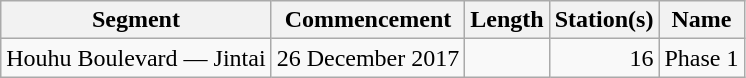<table class="wikitable" style="border-collapse: collapse; text-align: right;">
<tr>
<th>Segment</th>
<th>Commencement</th>
<th>Length</th>
<th>Station(s)</th>
<th>Name</th>
</tr>
<tr>
<td style="text-align: left;">Houhu Boulevard — Jintai</td>
<td>26 December 2017</td>
<td></td>
<td>16</td>
<td style="text-align: left;">Phase 1</td>
</tr>
</table>
